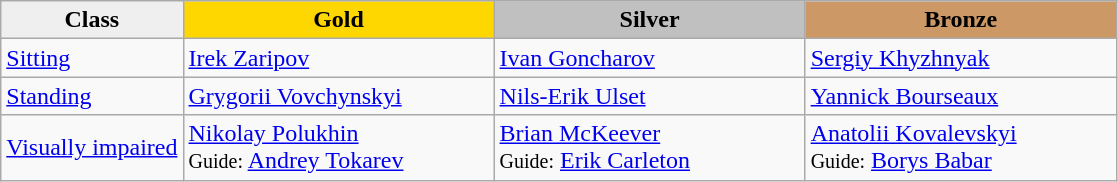<table class="wikitable" style="text-align:left">
<tr align="center">
<td bgcolor=efefef><strong>Class</strong></td>
<td width=200 bgcolor=gold><strong>Gold</strong></td>
<td width=200 bgcolor=silver><strong>Silver</strong></td>
<td width=200 bgcolor=CC9966><strong>Bronze</strong></td>
</tr>
<tr>
<td><a href='#'>Sitting</a></td>
<td><a href='#'>Irek Zaripov</a><br><em></em></td>
<td><a href='#'>Ivan Goncharov</a><br><em></em></td>
<td><a href='#'>Sergiy Khyzhnyak</a><br><em></em></td>
</tr>
<tr>
<td><a href='#'>Standing</a></td>
<td><a href='#'>Grygorii Vovchynskyi</a><br><em></em></td>
<td><a href='#'>Nils-Erik Ulset</a><br><em></em></td>
<td><a href='#'>Yannick Bourseaux</a><br><em></em></td>
</tr>
<tr>
<td><a href='#'>Visually impaired</a></td>
<td><a href='#'>Nikolay Polukhin</a><br><small>Guide:</small> <a href='#'>Andrey Tokarev</a><br><em></em></td>
<td><a href='#'>Brian McKeever</a><br><small>Guide:</small> <a href='#'>Erik Carleton</a><br><em></em></td>
<td><a href='#'>Anatolii Kovalevskyi</a><br><small>Guide:</small> <a href='#'>Borys Babar</a><br><em></em></td>
</tr>
</table>
